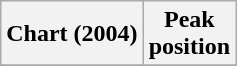<table class="wikitable plainrowheaders">
<tr>
<th align="left">Chart (2004)</th>
<th align="center">Peak<br>position</th>
</tr>
<tr>
</tr>
</table>
